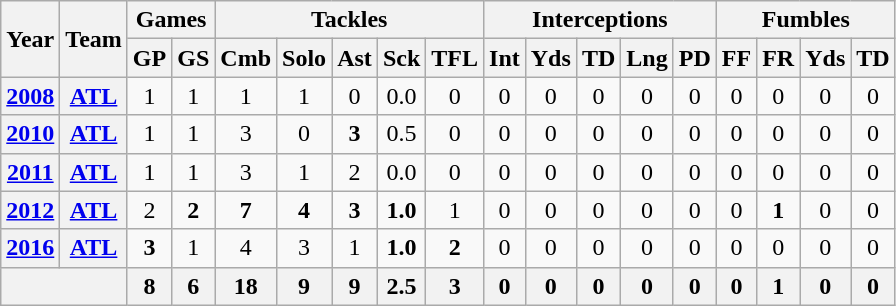<table class="wikitable" style="text-align:center">
<tr>
<th rowspan="2">Year</th>
<th rowspan="2">Team</th>
<th colspan="2">Games</th>
<th colspan="5">Tackles</th>
<th colspan="5">Interceptions</th>
<th colspan="4">Fumbles</th>
</tr>
<tr>
<th>GP</th>
<th>GS</th>
<th>Cmb</th>
<th>Solo</th>
<th>Ast</th>
<th>Sck</th>
<th>TFL</th>
<th>Int</th>
<th>Yds</th>
<th>TD</th>
<th>Lng</th>
<th>PD</th>
<th>FF</th>
<th>FR</th>
<th>Yds</th>
<th>TD</th>
</tr>
<tr>
<th><a href='#'>2008</a></th>
<th><a href='#'>ATL</a></th>
<td>1</td>
<td>1</td>
<td>1</td>
<td>1</td>
<td>0</td>
<td>0.0</td>
<td>0</td>
<td>0</td>
<td>0</td>
<td>0</td>
<td>0</td>
<td>0</td>
<td>0</td>
<td>0</td>
<td>0</td>
<td>0</td>
</tr>
<tr>
<th><a href='#'>2010</a></th>
<th><a href='#'>ATL</a></th>
<td>1</td>
<td>1</td>
<td>3</td>
<td>0</td>
<td><strong>3</strong></td>
<td>0.5</td>
<td>0</td>
<td>0</td>
<td>0</td>
<td>0</td>
<td>0</td>
<td>0</td>
<td>0</td>
<td>0</td>
<td>0</td>
<td>0</td>
</tr>
<tr>
<th><a href='#'>2011</a></th>
<th><a href='#'>ATL</a></th>
<td>1</td>
<td>1</td>
<td>3</td>
<td>1</td>
<td>2</td>
<td>0.0</td>
<td>0</td>
<td>0</td>
<td>0</td>
<td>0</td>
<td>0</td>
<td>0</td>
<td>0</td>
<td>0</td>
<td>0</td>
<td>0</td>
</tr>
<tr>
<th><a href='#'>2012</a></th>
<th><a href='#'>ATL</a></th>
<td>2</td>
<td><strong>2</strong></td>
<td><strong>7</strong></td>
<td><strong>4</strong></td>
<td><strong>3</strong></td>
<td><strong>1.0</strong></td>
<td>1</td>
<td>0</td>
<td>0</td>
<td>0</td>
<td>0</td>
<td>0</td>
<td>0</td>
<td><strong>1</strong></td>
<td>0</td>
<td>0</td>
</tr>
<tr>
<th><a href='#'>2016</a></th>
<th><a href='#'>ATL</a></th>
<td><strong>3</strong></td>
<td>1</td>
<td>4</td>
<td>3</td>
<td>1</td>
<td><strong>1.0</strong></td>
<td><strong>2</strong></td>
<td>0</td>
<td>0</td>
<td>0</td>
<td>0</td>
<td>0</td>
<td>0</td>
<td>0</td>
<td>0</td>
<td>0</td>
</tr>
<tr>
<th colspan="2"></th>
<th>8</th>
<th>6</th>
<th>18</th>
<th>9</th>
<th>9</th>
<th>2.5</th>
<th>3</th>
<th>0</th>
<th>0</th>
<th>0</th>
<th>0</th>
<th>0</th>
<th>0</th>
<th>1</th>
<th>0</th>
<th>0</th>
</tr>
</table>
